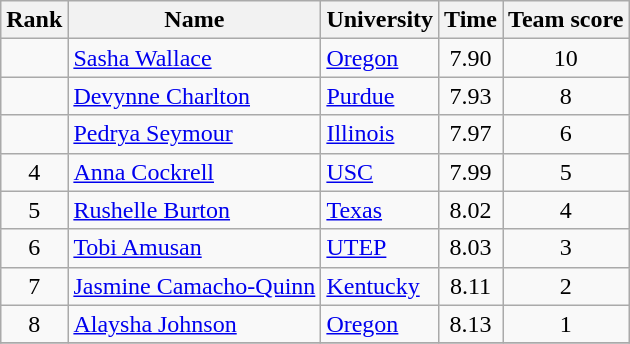<table class="wikitable sortable" style="text-align:center">
<tr>
<th>Rank</th>
<th>Name</th>
<th>University</th>
<th>Time</th>
<th>Team score</th>
</tr>
<tr>
<td></td>
<td align=left><a href='#'>Sasha Wallace</a></td>
<td align=left><a href='#'>Oregon</a></td>
<td>7.90</td>
<td>10</td>
</tr>
<tr>
<td></td>
<td align=left><a href='#'>Devynne Charlton</a> </td>
<td align=left><a href='#'>Purdue</a></td>
<td>7.93</td>
<td>8</td>
</tr>
<tr>
<td></td>
<td align=left><a href='#'>Pedrya Seymour</a> </td>
<td align=left><a href='#'>Illinois</a></td>
<td>7.97</td>
<td>6</td>
</tr>
<tr>
<td>4</td>
<td align=left><a href='#'>Anna Cockrell</a></td>
<td align=left><a href='#'>USC</a></td>
<td>7.99</td>
<td>5</td>
</tr>
<tr>
<td>5</td>
<td align=left><a href='#'>Rushelle Burton</a> </td>
<td align=left><a href='#'>Texas</a></td>
<td>8.02</td>
<td>4</td>
</tr>
<tr>
<td>6</td>
<td align=left><a href='#'>Tobi Amusan</a> </td>
<td align=left><a href='#'>UTEP</a></td>
<td>8.03</td>
<td>3</td>
</tr>
<tr>
<td>7</td>
<td align=left><a href='#'>Jasmine Camacho-Quinn</a> </td>
<td align=left><a href='#'>Kentucky</a></td>
<td>8.11</td>
<td>2</td>
</tr>
<tr>
<td>8</td>
<td align=left><a href='#'>Alaysha Johnson</a></td>
<td align=left><a href='#'>Oregon</a></td>
<td>8.13</td>
<td>1</td>
</tr>
<tr>
</tr>
</table>
